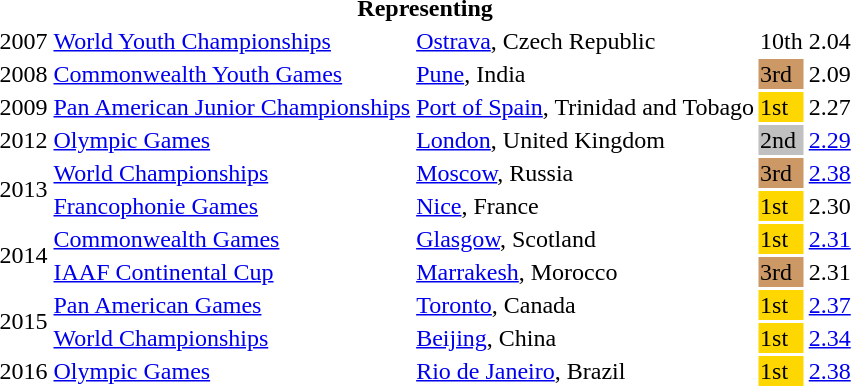<table>
<tr>
<th colspan="6">Representing </th>
</tr>
<tr>
<td>2007</td>
<td><a href='#'>World Youth Championships</a></td>
<td><a href='#'>Ostrava</a>, Czech Republic</td>
<td>10th</td>
<td>2.04</td>
</tr>
<tr>
<td>2008</td>
<td><a href='#'>Commonwealth Youth Games</a></td>
<td><a href='#'>Pune</a>, India</td>
<td bgcolor=cc9966>3rd</td>
<td>2.09</td>
</tr>
<tr>
<td>2009</td>
<td><a href='#'>Pan American Junior Championships</a></td>
<td><a href='#'>Port of Spain</a>, Trinidad and Tobago</td>
<td bgcolor=gold>1st</td>
<td>2.27</td>
</tr>
<tr>
<td>2012</td>
<td><a href='#'>Olympic Games</a></td>
<td><a href='#'>London</a>, United Kingdom</td>
<td bgcolor=silver>2nd</td>
<td><a href='#'>2.29</a></td>
</tr>
<tr>
<td rowspan=2>2013</td>
<td><a href='#'>World Championships</a></td>
<td><a href='#'>Moscow</a>, Russia</td>
<td bgcolor=cc9966>3rd</td>
<td><a href='#'>2.38</a> </td>
</tr>
<tr>
<td><a href='#'>Francophonie Games</a></td>
<td><a href='#'>Nice</a>, France</td>
<td bgcolor=gold>1st</td>
<td>2.30</td>
</tr>
<tr>
<td rowspan=2>2014</td>
<td><a href='#'>Commonwealth Games</a></td>
<td><a href='#'>Glasgow</a>, Scotland</td>
<td bgcolor=gold>1st</td>
<td><a href='#'>2.31</a></td>
</tr>
<tr>
<td><a href='#'>IAAF Continental Cup</a></td>
<td><a href='#'>Marrakesh</a>, Morocco</td>
<td bgcolor=cc9966>3rd</td>
<td>2.31</td>
</tr>
<tr>
<td rowspan=2>2015</td>
<td><a href='#'>Pan American Games</a></td>
<td><a href='#'>Toronto</a>, Canada</td>
<td bgcolor=gold>1st</td>
<td><a href='#'>2.37</a></td>
</tr>
<tr>
<td><a href='#'>World Championships</a></td>
<td><a href='#'>Beijing</a>, China</td>
<td bgcolor=gold>1st</td>
<td><a href='#'>2.34</a></td>
</tr>
<tr>
<td rowspan=2>2016</td>
<td><a href='#'>Olympic Games</a></td>
<td><a href='#'>Rio de Janeiro</a>, Brazil</td>
<td bgcolor=gold>1st</td>
<td><a href='#'>2.38</a></td>
</tr>
</table>
